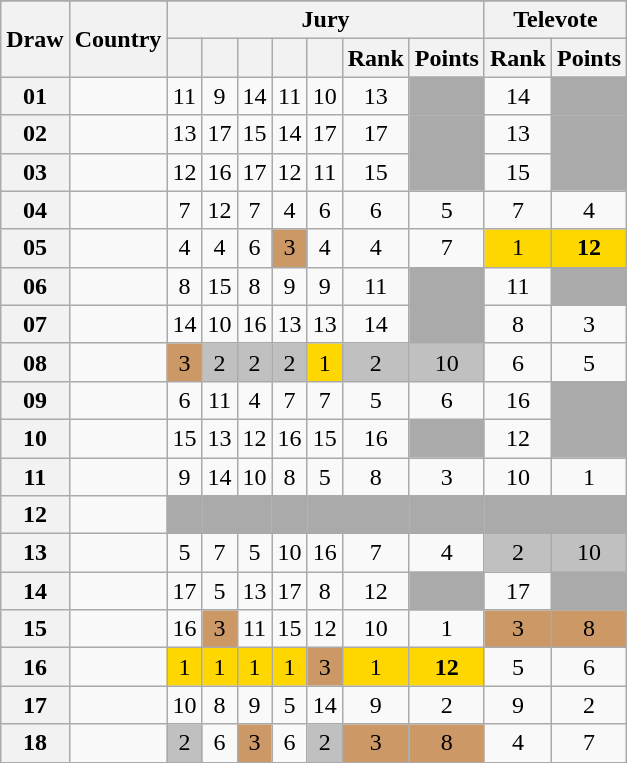<table class="sortable wikitable collapsible plainrowheaders" style="text-align:center">
<tr>
</tr>
<tr>
<th scope="col" rowspan="2">Draw</th>
<th scope="col" rowspan="2">Country</th>
<th scope="col" colspan="7">Jury</th>
<th scope="col" colspan="2">Televote</th>
</tr>
<tr>
<th scope="col"><small></small></th>
<th scope="col"><small></small></th>
<th scope="col"><small></small></th>
<th scope="col"><small></small></th>
<th scope="col"><small></small></th>
<th scope="col">Rank</th>
<th scope="col">Points</th>
<th scope="col">Rank</th>
<th scope="col">Points</th>
</tr>
<tr>
<th scope="row" style="text-align:center;">01</th>
<td style="text-align:left;"></td>
<td>11</td>
<td>9</td>
<td>14</td>
<td>11</td>
<td>10</td>
<td>13</td>
<td style="background:#AAAAAA;"></td>
<td>14</td>
<td style="background:#AAAAAA;"></td>
</tr>
<tr>
<th scope="row" style="text-align:center;">02</th>
<td style="text-align:left;"></td>
<td>13</td>
<td>17</td>
<td>15</td>
<td>14</td>
<td>17</td>
<td>17</td>
<td style="background:#AAAAAA;"></td>
<td>13</td>
<td style="background:#AAAAAA;"></td>
</tr>
<tr>
<th scope="row" style="text-align:center;">03</th>
<td style="text-align:left;"></td>
<td>12</td>
<td>16</td>
<td>17</td>
<td>12</td>
<td>11</td>
<td>15</td>
<td style="background:#AAAAAA;"></td>
<td>15</td>
<td style="background:#AAAAAA;"></td>
</tr>
<tr>
<th scope="row" style="text-align:center;">04</th>
<td style="text-align:left;"></td>
<td>7</td>
<td>12</td>
<td>7</td>
<td>4</td>
<td>6</td>
<td>6</td>
<td>5</td>
<td>7</td>
<td>4</td>
</tr>
<tr>
<th scope="row" style="text-align:center;">05</th>
<td style="text-align:left;"></td>
<td>4</td>
<td>4</td>
<td>6</td>
<td style="background:#CC9966;">3</td>
<td>4</td>
<td>4</td>
<td>7</td>
<td style="background:gold;">1</td>
<td style="background:gold;"><strong>12</strong></td>
</tr>
<tr>
<th scope="row" style="text-align:center;">06</th>
<td style="text-align:left;"></td>
<td>8</td>
<td>15</td>
<td>8</td>
<td>9</td>
<td>9</td>
<td>11</td>
<td style="background:#AAAAAA;"></td>
<td>11</td>
<td style="background:#AAAAAA;"></td>
</tr>
<tr>
<th scope="row" style="text-align:center;">07</th>
<td style="text-align:left;"></td>
<td>14</td>
<td>10</td>
<td>16</td>
<td>13</td>
<td>13</td>
<td>14</td>
<td style="background:#AAAAAA;"></td>
<td>8</td>
<td>3</td>
</tr>
<tr>
<th scope="row" style="text-align:center;">08</th>
<td style="text-align:left;"></td>
<td style="background:#CC9966;">3</td>
<td style="background:silver;">2</td>
<td style="background:silver;">2</td>
<td style="background:silver;">2</td>
<td style="background:gold;">1</td>
<td style="background:silver;">2</td>
<td style="background:silver;">10</td>
<td>6</td>
<td>5</td>
</tr>
<tr>
<th scope="row" style="text-align:center;">09</th>
<td style="text-align:left;"></td>
<td>6</td>
<td>11</td>
<td>4</td>
<td>7</td>
<td>7</td>
<td>5</td>
<td>6</td>
<td>16</td>
<td style="background:#AAAAAA;"></td>
</tr>
<tr>
<th scope="row" style="text-align:center;">10</th>
<td style="text-align:left;"></td>
<td>15</td>
<td>13</td>
<td>12</td>
<td>16</td>
<td>15</td>
<td>16</td>
<td style="background:#AAAAAA;"></td>
<td>12</td>
<td style="background:#AAAAAA;"></td>
</tr>
<tr>
<th scope="row" style="text-align:center;">11</th>
<td style="text-align:left;"></td>
<td>9</td>
<td>14</td>
<td>10</td>
<td>8</td>
<td>5</td>
<td>8</td>
<td>3</td>
<td>10</td>
<td>1</td>
</tr>
<tr class="sortbottom">
<th scope="row" style="text-align:center;">12</th>
<td style="text-align:left;"></td>
<td style="background:#AAAAAA;"></td>
<td style="background:#AAAAAA;"></td>
<td style="background:#AAAAAA;"></td>
<td style="background:#AAAAAA;"></td>
<td style="background:#AAAAAA;"></td>
<td style="background:#AAAAAA;"></td>
<td style="background:#AAAAAA;"></td>
<td style="background:#AAAAAA;"></td>
<td style="background:#AAAAAA;"></td>
</tr>
<tr>
<th scope="row" style="text-align:center;">13</th>
<td style="text-align:left;"></td>
<td>5</td>
<td>7</td>
<td>5</td>
<td>10</td>
<td>16</td>
<td>7</td>
<td>4</td>
<td style="background:silver;">2</td>
<td style="background:silver;">10</td>
</tr>
<tr>
<th scope="row" style="text-align:center;">14</th>
<td style="text-align:left;"></td>
<td>17</td>
<td>5</td>
<td>13</td>
<td>17</td>
<td>8</td>
<td>12</td>
<td style="background:#AAAAAA;"></td>
<td>17</td>
<td style="background:#AAAAAA;"></td>
</tr>
<tr>
<th scope="row" style="text-align:center;">15</th>
<td style="text-align:left;"></td>
<td>16</td>
<td style="background:#CC9966;">3</td>
<td>11</td>
<td>15</td>
<td>12</td>
<td>10</td>
<td>1</td>
<td style="background:#CC9966;">3</td>
<td style="background:#CC9966;">8</td>
</tr>
<tr>
<th scope="row" style="text-align:center;">16</th>
<td style="text-align:left;"></td>
<td style="background:gold;">1</td>
<td style="background:gold;">1</td>
<td style="background:gold;">1</td>
<td style="background:gold;">1</td>
<td style="background:#CC9966;">3</td>
<td style="background:gold;">1</td>
<td style="background:gold;"><strong>12</strong></td>
<td>5</td>
<td>6</td>
</tr>
<tr>
<th scope="row" style="text-align:center;">17</th>
<td style="text-align:left;"></td>
<td>10</td>
<td>8</td>
<td>9</td>
<td>5</td>
<td>14</td>
<td>9</td>
<td>2</td>
<td>9</td>
<td>2</td>
</tr>
<tr>
<th scope="row" style="text-align:center;">18</th>
<td style="text-align:left;"></td>
<td style="background:silver;">2</td>
<td>6</td>
<td style="background:#CC9966;">3</td>
<td>6</td>
<td style="background:silver;">2</td>
<td style="background:#CC9966;">3</td>
<td style="background:#CC9966;">8</td>
<td>4</td>
<td>7</td>
</tr>
</table>
